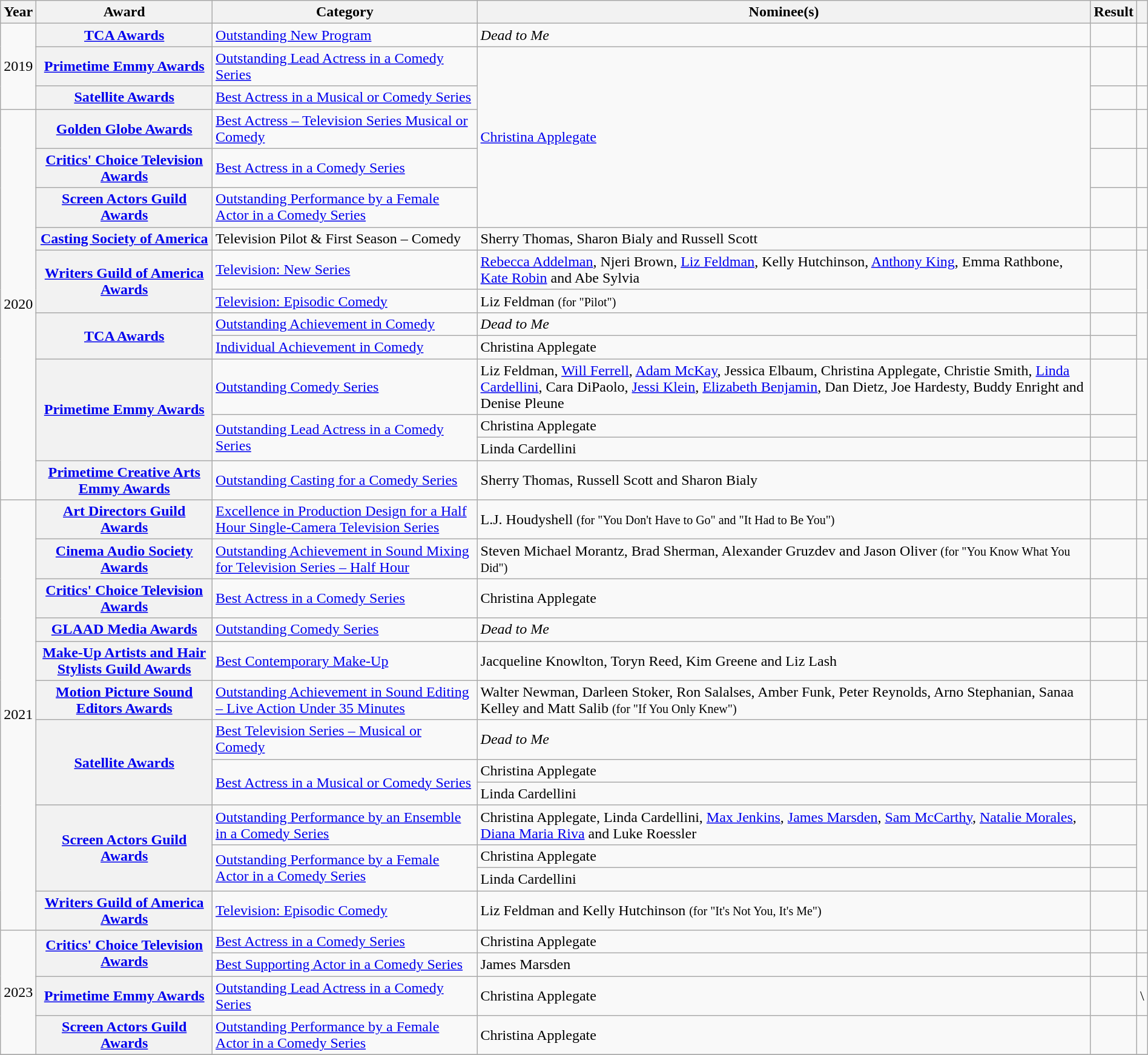<table class="wikitable sortable" style="width:100%"'>
<tr>
<th scope="col">Year</th>
<th scope="col">Award</th>
<th scope="col">Category</th>
<th scope="col">Nominee(s)</th>
<th scope="col">Result</th>
<th scope="col" class="unsortable"></th>
</tr>
<tr>
<td align="center" rowspan="3">2019</td>
<th scope="row"><a href='#'>TCA Awards</a></th>
<td><a href='#'>Outstanding New Program</a></td>
<td><em>Dead to Me</em></td>
<td></td>
<td align="center"></td>
</tr>
<tr>
<th scope="row"><a href='#'>Primetime Emmy Awards</a></th>
<td><a href='#'>Outstanding Lead Actress in a Comedy Series</a></td>
<td rowspan="5"><a href='#'>Christina Applegate</a></td>
<td></td>
<td align="center"></td>
</tr>
<tr>
<th scope="row"><a href='#'>Satellite Awards</a></th>
<td><a href='#'>Best Actress in a Musical or Comedy Series</a></td>
<td></td>
<td align="center"></td>
</tr>
<tr>
<td align="center" rowspan="12">2020</td>
<th scope="row"><a href='#'>Golden Globe Awards</a></th>
<td><a href='#'>Best Actress – Television Series Musical or Comedy</a></td>
<td></td>
<td align="center"></td>
</tr>
<tr>
<th scope="row"><a href='#'>Critics' Choice Television Awards</a></th>
<td><a href='#'>Best Actress in a Comedy Series</a></td>
<td></td>
<td align="center"></td>
</tr>
<tr>
<th scope="row"><a href='#'>Screen Actors Guild Awards</a></th>
<td><a href='#'>Outstanding Performance by a Female Actor in a Comedy Series</a></td>
<td></td>
<td align="center"></td>
</tr>
<tr>
<th scope="row"><a href='#'>Casting Society of America</a></th>
<td>Television Pilot & First Season – Comedy</td>
<td>Sherry Thomas, Sharon Bialy and Russell Scott</td>
<td></td>
<td align="center"></td>
</tr>
<tr>
<th scope="row" rowspan="2"><a href='#'>Writers Guild of America Awards</a></th>
<td><a href='#'>Television: New Series</a></td>
<td><a href='#'>Rebecca Addelman</a>, Njeri Brown, <a href='#'>Liz Feldman</a>, Kelly Hutchinson, <a href='#'>Anthony King</a>, Emma Rathbone, <a href='#'>Kate Robin</a> and Abe Sylvia</td>
<td></td>
<td align="center" rowspan="2"></td>
</tr>
<tr>
<td><a href='#'>Television: Episodic Comedy</a></td>
<td>Liz Feldman <small>(for "Pilot")</small></td>
<td></td>
</tr>
<tr>
<th scope="row" rowspan="2"><a href='#'>TCA Awards</a></th>
<td><a href='#'>Outstanding Achievement in Comedy</a></td>
<td><em>Dead to Me</em></td>
<td></td>
<td align="center" rowspan="2"></td>
</tr>
<tr>
<td><a href='#'>Individual Achievement in Comedy</a></td>
<td>Christina Applegate</td>
<td></td>
</tr>
<tr>
<th scope="row" rowspan="3"><a href='#'>Primetime Emmy Awards</a></th>
<td><a href='#'>Outstanding Comedy Series</a></td>
<td>Liz Feldman, <a href='#'>Will Ferrell</a>, <a href='#'>Adam McKay</a>, Jessica Elbaum, Christina Applegate, Christie Smith, <a href='#'>Linda Cardellini</a>, Cara DiPaolo, <a href='#'>Jessi Klein</a>, <a href='#'>Elizabeth Benjamin</a>, Dan Dietz, Joe Hardesty, Buddy Enright and Denise Pleune</td>
<td></td>
<td align="center" rowspan="3"></td>
</tr>
<tr>
<td rowspan="2"><a href='#'>Outstanding Lead Actress in a Comedy Series</a></td>
<td>Christina Applegate</td>
<td></td>
</tr>
<tr>
<td>Linda Cardellini</td>
<td></td>
</tr>
<tr>
<th scope="row"><a href='#'>Primetime Creative Arts Emmy Awards</a></th>
<td><a href='#'>Outstanding Casting for a Comedy Series</a></td>
<td>Sherry Thomas, Russell Scott and Sharon Bialy</td>
<td></td>
<td align="center"></td>
</tr>
<tr>
<td align="center" rowspan="13">2021</td>
<th scope="row"><a href='#'>Art Directors Guild Awards</a></th>
<td><a href='#'>Excellence in Production Design for a Half Hour Single-Camera Television Series</a></td>
<td>L.J. Houdyshell <small>(for "You Don't Have to Go" and "It Had to Be You")</small></td>
<td></td>
<td align="center"></td>
</tr>
<tr>
<th scope="row"><a href='#'>Cinema Audio Society Awards</a></th>
<td><a href='#'>Outstanding Achievement in Sound Mixing for Television Series – Half Hour</a></td>
<td>Steven Michael Morantz, Brad Sherman, Alexander Gruzdev and Jason Oliver <small>(for "You Know What You Did")</small></td>
<td></td>
<td align="center"></td>
</tr>
<tr>
<th scope="row"><a href='#'>Critics' Choice Television Awards</a></th>
<td><a href='#'>Best Actress in a Comedy Series</a></td>
<td>Christina Applegate</td>
<td></td>
<td align="center"></td>
</tr>
<tr>
<th scope="row"><a href='#'>GLAAD Media Awards</a></th>
<td><a href='#'>Outstanding Comedy Series</a></td>
<td><em>Dead to Me</em></td>
<td></td>
<td align="center"></td>
</tr>
<tr>
<th scope="row"><a href='#'>Make-Up Artists and Hair Stylists Guild Awards</a></th>
<td><a href='#'>Best Contemporary Make-Up</a></td>
<td>Jacqueline Knowlton, Toryn Reed, Kim Greene and Liz Lash</td>
<td></td>
<td align="center"></td>
</tr>
<tr>
<th scope="row"><a href='#'>Motion Picture Sound Editors Awards</a></th>
<td><a href='#'>Outstanding Achievement in Sound Editing – Live Action Under 35 Minutes</a></td>
<td>Walter Newman, Darleen Stoker, Ron Salalses, Amber Funk, Peter Reynolds, Arno Stephanian, Sanaa Kelley and Matt Salib <small>(for "If You Only Knew")</small></td>
<td></td>
<td align="center"></td>
</tr>
<tr>
<th scope="row" rowspan="3"><a href='#'>Satellite Awards</a></th>
<td><a href='#'>Best Television Series – Musical or Comedy</a></td>
<td><em>Dead to Me</em></td>
<td></td>
<td align="center" rowspan="3"></td>
</tr>
<tr>
<td rowspan="2"><a href='#'>Best Actress in a Musical or Comedy Series</a></td>
<td>Christina Applegate</td>
<td></td>
</tr>
<tr>
<td>Linda Cardellini</td>
<td></td>
</tr>
<tr>
<th scope="row" rowspan="3"><a href='#'>Screen Actors Guild Awards</a></th>
<td><a href='#'>Outstanding Performance by an Ensemble in a Comedy Series</a></td>
<td>Christina Applegate, Linda Cardellini, <a href='#'>Max Jenkins</a>, <a href='#'>James Marsden</a>, <a href='#'>Sam McCarthy</a>, <a href='#'>Natalie Morales</a>, <a href='#'>Diana Maria Riva</a> and Luke Roessler</td>
<td></td>
<td align="center" rowspan="3"></td>
</tr>
<tr>
<td rowspan="2"><a href='#'>Outstanding Performance by a Female Actor in a Comedy Series</a></td>
<td>Christina Applegate</td>
<td></td>
</tr>
<tr>
<td>Linda Cardellini</td>
<td></td>
</tr>
<tr>
<th scope="row"><a href='#'>Writers Guild of America Awards</a></th>
<td><a href='#'>Television: Episodic Comedy</a></td>
<td>Liz Feldman and Kelly Hutchinson <small>(for "It's Not You, It's Me")</small></td>
<td></td>
<td align="center"></td>
</tr>
<tr>
<td rowspan="4">2023</td>
<th scope="row" rowspan="2"><a href='#'>Critics' Choice Television Awards</a></th>
<td><a href='#'>Best Actress in a Comedy Series</a></td>
<td>Christina Applegate</td>
<td></td>
<td align="center"></td>
</tr>
<tr>
<td><a href='#'>Best Supporting Actor in a Comedy Series</a></td>
<td>James Marsden</td>
<td></td>
</tr>
<tr>
<th><a href='#'>Primetime Emmy Awards</a></th>
<td><a href='#'>Outstanding Lead Actress in a Comedy Series</a></td>
<td>Christina Applegate</td>
<td></td>
<td>\</td>
</tr>
<tr>
<th><a href='#'>Screen Actors Guild Awards</a></th>
<td><a href='#'>Outstanding Performance by a Female Actor in a Comedy Series</a></td>
<td>Christina Applegate</td>
<td></td>
<td align="center"></td>
</tr>
<tr>
</tr>
</table>
